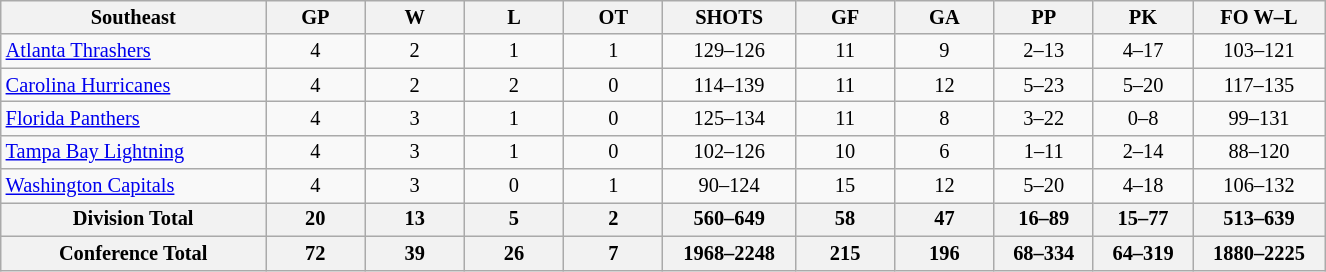<table class="wikitable" style="text-align:center; width:65em; font-size:85%;">
<tr>
<th width="20%">Southeast</th>
<th width="7.5%">GP</th>
<th width="7.5%">W</th>
<th width="7.5%">L</th>
<th width="7.5%">OT</th>
<th width="10%">SHOTS</th>
<th width="7.5%">GF</th>
<th width="7.5%">GA</th>
<th width="7.5%">PP</th>
<th width="7.5%">PK</th>
<th width="10%">FO W–L</th>
</tr>
<tr>
<td align=left><a href='#'>Atlanta Thrashers</a></td>
<td>4</td>
<td>2</td>
<td>1</td>
<td>1</td>
<td>129–126</td>
<td>11</td>
<td>9</td>
<td>2–13</td>
<td>4–17</td>
<td>103–121</td>
</tr>
<tr>
<td align=left><a href='#'>Carolina Hurricanes</a></td>
<td>4</td>
<td>2</td>
<td>2</td>
<td>0</td>
<td>114–139</td>
<td>11</td>
<td>12</td>
<td>5–23</td>
<td>5–20</td>
<td>117–135</td>
</tr>
<tr>
<td align=left><a href='#'>Florida Panthers</a></td>
<td>4</td>
<td>3</td>
<td>1</td>
<td>0</td>
<td>125–134</td>
<td>11</td>
<td>8</td>
<td>3–22</td>
<td>0–8</td>
<td>99–131</td>
</tr>
<tr>
<td align=left><a href='#'>Tampa Bay Lightning</a></td>
<td>4</td>
<td>3</td>
<td>1</td>
<td>0</td>
<td>102–126</td>
<td>10</td>
<td>6</td>
<td>1–11</td>
<td>2–14</td>
<td>88–120</td>
</tr>
<tr>
<td align=left><a href='#'>Washington Capitals</a></td>
<td>4</td>
<td>3</td>
<td>0</td>
<td>1</td>
<td>90–124</td>
<td>15</td>
<td>12</td>
<td>5–20</td>
<td>4–18</td>
<td>106–132</td>
</tr>
<tr>
<th>Division Total</th>
<th>20</th>
<th>13</th>
<th>5</th>
<th>2</th>
<th>560–649</th>
<th>58</th>
<th>47</th>
<th>16–89</th>
<th>15–77</th>
<th>513–639</th>
</tr>
<tr>
<th>Conference Total</th>
<th>72</th>
<th>39</th>
<th>26</th>
<th>7</th>
<th>1968–2248</th>
<th>215</th>
<th>196</th>
<th>68–334</th>
<th>64–319</th>
<th>1880–2225</th>
</tr>
</table>
